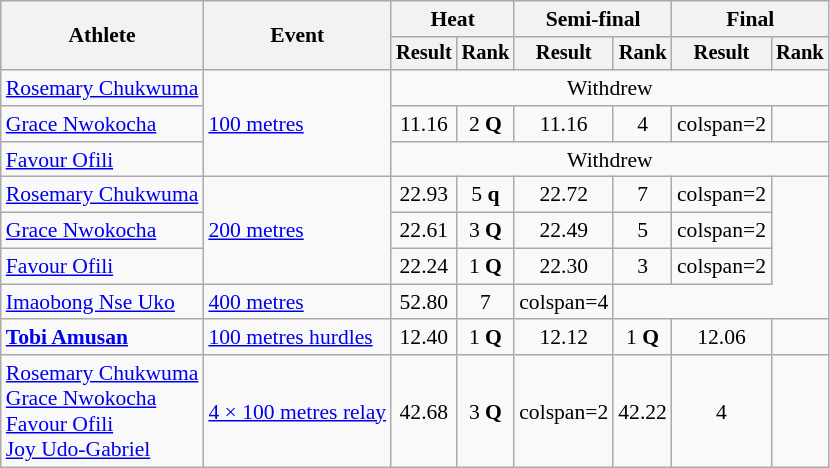<table class="wikitable" style="font-size:90%">
<tr>
<th rowspan="2">Athlete</th>
<th rowspan="2">Event</th>
<th colspan="2">Heat</th>
<th colspan="2">Semi-final</th>
<th colspan="2">Final</th>
</tr>
<tr style="font-size:95%">
<th>Result</th>
<th>Rank</th>
<th>Result</th>
<th>Rank</th>
<th>Result</th>
<th>Rank</th>
</tr>
<tr align=center>
<td align=left><a href='#'>Rosemary Chukwuma</a></td>
<td align=left rowspan=3><a href='#'>100 metres</a></td>
<td colspan=6>Withdrew</td>
</tr>
<tr align=center>
<td align=left><a href='#'>Grace Nwokocha</a></td>
<td>11.16 </td>
<td>2 <strong>Q</strong></td>
<td>11.16 </td>
<td>4</td>
<td>colspan=2 </td>
</tr>
<tr align=center>
<td align=left><a href='#'>Favour Ofili</a></td>
<td colspan=6>Withdrew</td>
</tr>
<tr align=center>
<td align=left><a href='#'>Rosemary Chukwuma</a></td>
<td align=left rowspan=3><a href='#'>200 metres</a></td>
<td>22.93 </td>
<td>5 <strong>q</strong></td>
<td>22.72 </td>
<td>7</td>
<td>colspan=2 </td>
</tr>
<tr align=center>
<td align=left><a href='#'>Grace Nwokocha</a></td>
<td>22.61 </td>
<td>3 <strong>Q</strong></td>
<td>22.49 </td>
<td>5</td>
<td>colspan=2 </td>
</tr>
<tr align=center>
<td align=left><a href='#'>Favour Ofili</a></td>
<td>22.24 </td>
<td>1 <strong>Q</strong></td>
<td>22.30 </td>
<td>3</td>
<td>colspan=2 </td>
</tr>
<tr align=center>
<td align=left><a href='#'>Imaobong Nse Uko</a></td>
<td align=left><a href='#'>400 metres</a></td>
<td>52.80</td>
<td>7</td>
<td>colspan=4 </td>
</tr>
<tr align=center>
<td align=left><strong><a href='#'>Tobi Amusan</a></strong></td>
<td align=left><a href='#'>100 metres hurdles</a></td>
<td>12.40  <strong></strong></td>
<td>1 <strong>Q</strong></td>
<td>12.12  <strong></strong></td>
<td>1 <strong>Q</strong></td>
<td>12.06  </td>
<td></td>
</tr>
<tr align=center>
<td align=left><a href='#'>Rosemary Chukwuma</a><br><a href='#'>Grace Nwokocha</a><br><a href='#'>Favour Ofili</a><br><a href='#'>Joy Udo-Gabriel</a></td>
<td align=left><a href='#'>4 × 100 metres relay</a></td>
<td>42.68 </td>
<td>3 <strong>Q</strong></td>
<td>colspan=2 </td>
<td>42.22 </td>
<td>4</td>
</tr>
</table>
